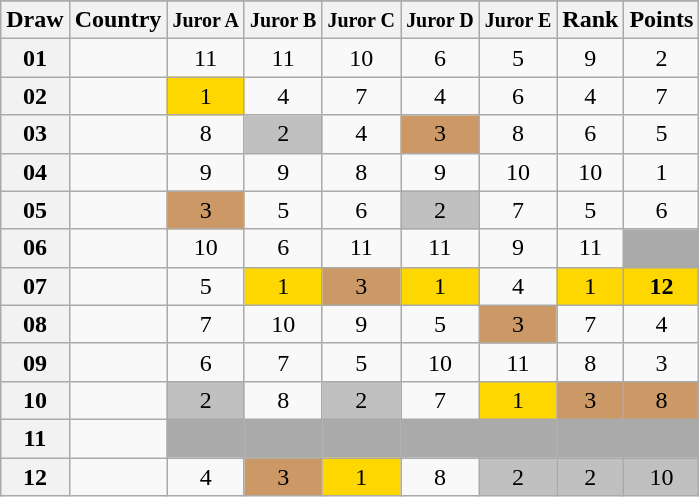<table class="sortable wikitable collapsible plainrowheaders" style="text-align:center;">
<tr>
</tr>
<tr>
<th scope="col">Draw</th>
<th scope="col">Country</th>
<th scope="col"><small>Juror A</small></th>
<th scope="col"><small>Juror B</small></th>
<th scope="col"><small>Juror C</small></th>
<th scope="col"><small>Juror D</small></th>
<th scope="col"><small>Juror E</small></th>
<th scope="col">Rank</th>
<th scope="col">Points</th>
</tr>
<tr>
<th scope="row" style="text-align:center;">01</th>
<td style="text-align:left;"></td>
<td>11</td>
<td>11</td>
<td>10</td>
<td>6</td>
<td>5</td>
<td>9</td>
<td>2</td>
</tr>
<tr>
<th scope="row" style="text-align:center;">02</th>
<td style="text-align:left;"></td>
<td style="background:gold;">1</td>
<td>4</td>
<td>7</td>
<td>4</td>
<td>6</td>
<td>4</td>
<td>7</td>
</tr>
<tr>
<th scope="row" style="text-align:center;">03</th>
<td style="text-align:left;"></td>
<td>8</td>
<td style="background:silver;">2</td>
<td>4</td>
<td style="background:#CC9966;">3</td>
<td>8</td>
<td>6</td>
<td>5</td>
</tr>
<tr>
<th scope="row" style="text-align:center;">04</th>
<td style="text-align:left;"></td>
<td>9</td>
<td>9</td>
<td>8</td>
<td>9</td>
<td>10</td>
<td>10</td>
<td>1</td>
</tr>
<tr>
<th scope="row" style="text-align:center;">05</th>
<td style="text-align:left;"></td>
<td style="background:#CC9966;">3</td>
<td>5</td>
<td>6</td>
<td style="background:silver;">2</td>
<td>7</td>
<td>5</td>
<td>6</td>
</tr>
<tr>
<th scope="row" style="text-align:center;">06</th>
<td style="text-align:left;"></td>
<td>10</td>
<td>6</td>
<td>11</td>
<td>11</td>
<td>9</td>
<td>11</td>
<td style="background:#AAAAAA;"></td>
</tr>
<tr>
<th scope="row" style="text-align:center;">07</th>
<td style="text-align:left;"></td>
<td>5</td>
<td style="background:gold;">1</td>
<td style="background:#CC9966;">3</td>
<td style="background:gold;">1</td>
<td>4</td>
<td style="background:gold;">1</td>
<td style="background:gold;"><strong>12</strong></td>
</tr>
<tr>
<th scope="row" style="text-align:center;">08</th>
<td style="text-align:left;"></td>
<td>7</td>
<td>10</td>
<td>9</td>
<td>5</td>
<td style="background:#CC9966;">3</td>
<td>7</td>
<td>4</td>
</tr>
<tr>
<th scope="row" style="text-align:center;">09</th>
<td style="text-align:left;"></td>
<td>6</td>
<td>7</td>
<td>5</td>
<td>10</td>
<td>11</td>
<td>8</td>
<td>3</td>
</tr>
<tr>
<th scope="row" style="text-align:center;">10</th>
<td style="text-align:left;"></td>
<td style="background:silver;">2</td>
<td>8</td>
<td style="background:silver;">2</td>
<td>7</td>
<td style="background:gold;">1</td>
<td style="background:#CC9966;">3</td>
<td style="background:#CC9966;">8</td>
</tr>
<tr class="sortbottom">
<th scope="row" style="text-align:center;">11</th>
<td style="text-align:left;"></td>
<td style="background:#AAAAAA;"></td>
<td style="background:#AAAAAA;"></td>
<td style="background:#AAAAAA;"></td>
<td style="background:#AAAAAA;"></td>
<td style="background:#AAAAAA;"></td>
<td style="background:#AAAAAA;"></td>
<td style="background:#AAAAAA;"></td>
</tr>
<tr>
<th scope="row" style="text-align:center;">12</th>
<td style="text-align:left;"></td>
<td>4</td>
<td style="background:#CC9966;">3</td>
<td style="background:gold;">1</td>
<td>8</td>
<td style="background:silver;">2</td>
<td style="background:silver;">2</td>
<td style="background:silver;">10</td>
</tr>
</table>
